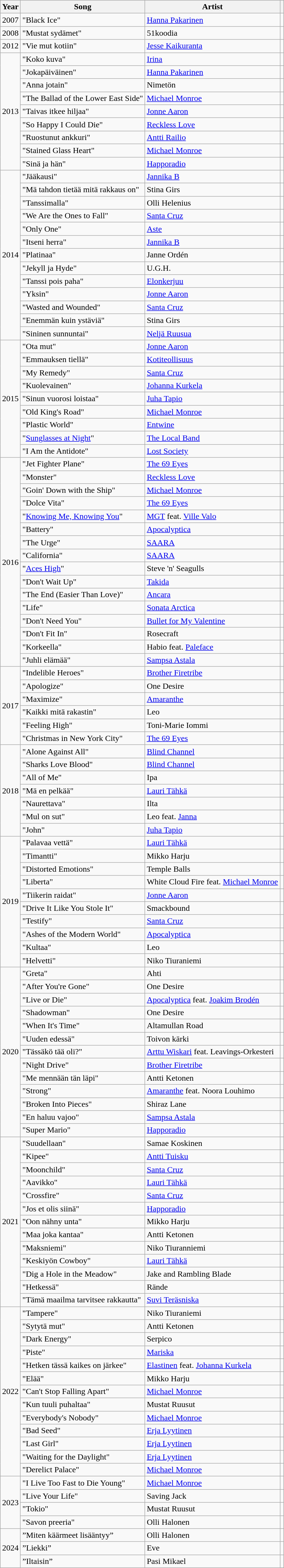<table class="wikitable">
<tr>
<th>Year</th>
<th>Song</th>
<th>Artist</th>
<th></th>
</tr>
<tr>
<td>2007</td>
<td>"Black Ice"</td>
<td><a href='#'>Hanna Pakarinen</a></td>
<td style="text-align:center;"></td>
</tr>
<tr>
<td>2008</td>
<td>"Mustat sydämet"</td>
<td>51koodia</td>
<td style="text-align:center;"></td>
</tr>
<tr>
<td>2012</td>
<td>"Vie mut kotiin"</td>
<td><a href='#'>Jesse Kaikuranta</a></td>
<td style="text-align:center;"></td>
</tr>
<tr>
<td rowspan=9>2013</td>
<td>"Koko kuva"</td>
<td><a href='#'>Irina</a></td>
<td style="text-align:center;"></td>
</tr>
<tr>
<td>"Jokapäiväinen"</td>
<td><a href='#'>Hanna Pakarinen</a></td>
<td style="text-align:center;"></td>
</tr>
<tr>
<td>"Anna jotain"</td>
<td>Nimetön</td>
<td style="text-align:center;"></td>
</tr>
<tr>
<td>"The Ballad of the Lower East Side"</td>
<td><a href='#'>Michael Monroe</a></td>
<td style="text-align:center;"></td>
</tr>
<tr>
<td>"Taivas itkee hiljaa"</td>
<td><a href='#'>Jonne Aaron</a></td>
<td style="text-align:center;"></td>
</tr>
<tr>
<td>"So Happy I Could Die"</td>
<td><a href='#'>Reckless Love</a></td>
<td style="text-align:center;"></td>
</tr>
<tr>
<td>"Ruostunut ankkuri"</td>
<td><a href='#'>Antti Railio</a></td>
<td style="text-align:center;"></td>
</tr>
<tr>
<td>"Stained Glass Heart"</td>
<td><a href='#'>Michael Monroe</a></td>
<td style="text-align:center;"></td>
</tr>
<tr>
<td>"Sinä ja hän"</td>
<td><a href='#'>Happoradio</a></td>
<td style="text-align:center;"></td>
</tr>
<tr>
<td rowspan=13>2014</td>
<td>"Jääkausi"</td>
<td><a href='#'>Jannika B</a></td>
<td style="text-align:center;"></td>
</tr>
<tr>
<td>"Mä tahdon tietää mitä rakkaus on"</td>
<td>Stina Girs</td>
<td style="text-align:center;"></td>
</tr>
<tr>
<td>"Tanssimalla"</td>
<td>Olli Helenius</td>
<td style="text-align:center;"></td>
</tr>
<tr>
<td>"We Are the Ones to Fall"</td>
<td><a href='#'>Santa Cruz</a></td>
<td style="text-align:center;"></td>
</tr>
<tr>
<td>"Only One"</td>
<td><a href='#'>Aste</a></td>
<td style="text-align:center;"></td>
</tr>
<tr>
<td>"Itseni herra"</td>
<td><a href='#'>Jannika B</a></td>
<td style="text-align:center;"></td>
</tr>
<tr>
<td>"Platinaa"</td>
<td>Janne Ordén</td>
<td style="text-align:center;"></td>
</tr>
<tr>
<td>"Jekyll ja Hyde"</td>
<td>U.G.H.</td>
<td style="text-align:center;"></td>
</tr>
<tr>
<td>"Tanssi pois paha"</td>
<td><a href='#'>Elonkerjuu</a></td>
<td style="text-align:center;"></td>
</tr>
<tr>
<td>"Yksin"</td>
<td><a href='#'>Jonne Aaron</a></td>
<td style="text-align:center;"></td>
</tr>
<tr>
<td>"Wasted and Wounded"</td>
<td><a href='#'>Santa Cruz</a></td>
<td style="text-align:center;"></td>
</tr>
<tr>
<td>"Enemmän kuin ystäviä"</td>
<td>Stina Girs</td>
<td style="text-align:center;"></td>
</tr>
<tr>
<td>"Sininen sunnuntai"</td>
<td><a href='#'>Neljä Ruusua</a></td>
<td style="text-align:center;"></td>
</tr>
<tr>
<td rowspan=9>2015</td>
<td>"Ota mut"</td>
<td><a href='#'>Jonne Aaron</a></td>
<td style="text-align:center;"></td>
</tr>
<tr>
<td>"Emmauksen tiellä"</td>
<td><a href='#'>Kotiteollisuus</a></td>
<td style="text-align:center;"></td>
</tr>
<tr>
<td>"My Remedy"</td>
<td><a href='#'>Santa Cruz</a></td>
<td style="text-align:center;"></td>
</tr>
<tr>
<td>"Kuolevainen"</td>
<td><a href='#'>Johanna Kurkela</a></td>
<td style="text-align:center;"></td>
</tr>
<tr>
<td>"Sinun vuorosi loistaa"</td>
<td><a href='#'>Juha Tapio</a></td>
<td style="text-align:center;"></td>
</tr>
<tr>
<td>"Old King's Road"</td>
<td><a href='#'>Michael Monroe</a></td>
<td style="text-align:center;"></td>
</tr>
<tr>
<td>"Plastic World"</td>
<td><a href='#'>Entwine</a></td>
<td style="text-align:center;"></td>
</tr>
<tr>
<td>"<a href='#'>Sunglasses at Night</a>"</td>
<td><a href='#'>The Local Band</a></td>
<td style="text-align:center;"></td>
</tr>
<tr>
<td>"I Am the Antidote"</td>
<td><a href='#'>Lost Society</a></td>
<td style="text-align:center;"></td>
</tr>
<tr>
<td rowspan=16>2016</td>
<td>"Jet Fighter Plane"</td>
<td><a href='#'>The 69 Eyes</a></td>
<td style="text-align:center;"></td>
</tr>
<tr>
<td>"Monster"</td>
<td><a href='#'>Reckless Love</a></td>
<td style="text-align:center;"></td>
</tr>
<tr>
<td>"Goin' Down with the Ship"</td>
<td><a href='#'>Michael Monroe</a></td>
<td style="text-align:center;"></td>
</tr>
<tr>
<td>"Dolce Vita"</td>
<td><a href='#'>The 69 Eyes</a></td>
<td style="text-align:center;"></td>
</tr>
<tr>
<td>"<a href='#'>Knowing Me, Knowing You</a>"</td>
<td><a href='#'>MGT</a> feat. <a href='#'>Ville Valo</a></td>
<td style="text-align:center;"></td>
</tr>
<tr>
<td>"Battery"</td>
<td><a href='#'>Apocalyptica</a></td>
<td style="text-align:center;"></td>
</tr>
<tr>
<td>"The Urge"</td>
<td><a href='#'>SAARA</a></td>
<td style="text-align:center;"></td>
</tr>
<tr>
<td>"California"</td>
<td><a href='#'>SAARA</a></td>
<td style="text-align:center;"></td>
</tr>
<tr>
<td>"<a href='#'>Aces High</a>"</td>
<td>Steve 'n' Seagulls</td>
<td style="text-align:center;"></td>
</tr>
<tr>
<td>"Don't Wait Up"</td>
<td><a href='#'>Takida</a></td>
<td style="text-align:center;"></td>
</tr>
<tr>
<td>"The End (Easier Than Love)"</td>
<td><a href='#'>Ancara</a></td>
<td style="text-align:center;"></td>
</tr>
<tr>
<td>"Life"</td>
<td><a href='#'>Sonata Arctica</a></td>
<td style="text-align:center;"></td>
</tr>
<tr>
<td>"Don't Need You"</td>
<td><a href='#'>Bullet for My Valentine</a></td>
<td style="text-align:center;"></td>
</tr>
<tr>
<td>"Don't Fit In"</td>
<td>Rosecraft</td>
<td style="text-align:center;"></td>
</tr>
<tr>
<td>"Korkeella"</td>
<td>Habio feat. <a href='#'>Paleface</a></td>
<td style="text-align:center;"></td>
</tr>
<tr>
<td>"Juhli elämää"</td>
<td><a href='#'>Sampsa Astala</a></td>
<td style="text-align:center;"></td>
</tr>
<tr>
<td rowspan=6>2017</td>
<td>"Indelible Heroes"</td>
<td><a href='#'>Brother Firetribe</a></td>
<td style="text-align:center;"></td>
</tr>
<tr>
<td>"Apologize"</td>
<td>One Desire</td>
<td style="text-align:center;"></td>
</tr>
<tr>
<td>"Maximize"</td>
<td><a href='#'>Amaranthe</a></td>
<td style="text-align:center;"></td>
</tr>
<tr>
<td>"Kaikki mitä rakastin"</td>
<td>Leo</td>
<td style="text-align:center;"></td>
</tr>
<tr>
<td>"Feeling High"</td>
<td>Toni-Marie Iommi</td>
<td style="text-align:center;"></td>
</tr>
<tr>
<td>"Christmas in New York City"</td>
<td><a href='#'>The 69 Eyes</a></td>
<td style="text-align:center;"></td>
</tr>
<tr>
<td rowspan=7>2018</td>
<td>"Alone Against All"</td>
<td><a href='#'>Blind Channel</a></td>
<td style="text-align:center;"></td>
</tr>
<tr>
<td>"Sharks Love Blood"</td>
<td><a href='#'>Blind Channel</a></td>
<td style="text-align:center;"></td>
</tr>
<tr>
<td>"All of Me"</td>
<td>Ipa</td>
<td style="text-align:center;"></td>
</tr>
<tr>
<td>"Mä en pelkää"</td>
<td><a href='#'>Lauri Tähkä</a></td>
<td style="text-align:center;"></td>
</tr>
<tr>
<td>"Naurettava"</td>
<td>Ilta</td>
<td style="text-align:center;"></td>
</tr>
<tr>
<td>"Mul on sut"</td>
<td>Leo feat. <a href='#'>Janna</a></td>
<td style="text-align:center;"></td>
</tr>
<tr>
<td>"John"</td>
<td><a href='#'>Juha Tapio</a></td>
<td style="text-align:center;"></td>
</tr>
<tr>
<td rowspan=10>2019</td>
<td>"Palavaa vettä"</td>
<td><a href='#'>Lauri Tähkä</a></td>
<td style="text-align:center;"></td>
</tr>
<tr>
<td>"Timantti"</td>
<td>Mikko Harju</td>
<td style="text-align:center;"></td>
</tr>
<tr>
<td>"Distorted Emotions"</td>
<td>Temple Balls</td>
<td style="text-align:center;"></td>
</tr>
<tr>
<td>"Liberta"</td>
<td>White Cloud Fire feat. <a href='#'>Michael Monroe</a></td>
<td style="text-align:center;"></td>
</tr>
<tr>
<td>"Tiikerin raidat"</td>
<td><a href='#'>Jonne Aaron</a></td>
<td style="text-align:center;"></td>
</tr>
<tr>
<td>"Drive It Like You Stole It"</td>
<td>Smackbound</td>
<td style="text-align:center;"></td>
</tr>
<tr>
<td>"Testify"</td>
<td><a href='#'>Santa Cruz</a></td>
<td style="text-align:center;"></td>
</tr>
<tr>
<td>"Ashes of the Modern World"</td>
<td><a href='#'>Apocalyptica</a></td>
<td style="text-align:center;"></td>
</tr>
<tr>
<td>"Kultaa"</td>
<td>Leo</td>
<td style="text-align:center;"></td>
</tr>
<tr>
<td>"Helvetti"</td>
<td>Niko Tiuraniemi</td>
<td style="text-align:center;"></td>
</tr>
<tr>
<td rowspan=13>2020</td>
<td>"Greta"</td>
<td>Ahti</td>
<td style="text-align:center;"></td>
</tr>
<tr>
<td>"After You're Gone"</td>
<td>One Desire</td>
<td style="text-align:center;"></td>
</tr>
<tr>
<td>"Live or Die"</td>
<td><a href='#'>Apocalyptica</a> feat. <a href='#'>Joakim Brodén</a></td>
<td style="text-align:center;"></td>
</tr>
<tr>
<td>"Shadowman"</td>
<td>One Desire</td>
<td style="text-align:center;"></td>
</tr>
<tr>
<td>"When It's Time"</td>
<td>Altamullan Road</td>
<td style="text-align:center;"></td>
</tr>
<tr>
<td>"Uuden edessä"</td>
<td>Toivon kärki</td>
<td style="text-align:center;"></td>
</tr>
<tr>
<td>"Tässäkö tää oli?"</td>
<td><a href='#'>Arttu Wiskari</a> feat. Leavings-Orkesteri</td>
<td style="text-align:center;"></td>
</tr>
<tr>
<td>"Night Drive"</td>
<td><a href='#'>Brother Firetribe</a></td>
<td style="text-align:center;"></td>
</tr>
<tr>
<td>"Me mennään tän läpi"</td>
<td>Antti Ketonen</td>
<td style="text-align:center;"></td>
</tr>
<tr>
<td>"Strong"</td>
<td><a href='#'>Amaranthe</a> feat. Noora Louhimo</td>
<td style="text-align:center;"></td>
</tr>
<tr>
<td>"Broken Into Pieces"</td>
<td>Shiraz Lane</td>
<td style="text-align:center;"></td>
</tr>
<tr>
<td>"En haluu vajoo"</td>
<td><a href='#'>Sampsa Astala</a></td>
<td style="text-align:center;"></td>
</tr>
<tr>
<td>"Super Mario"</td>
<td><a href='#'>Happoradio</a></td>
<td style="text-align:center;"></td>
</tr>
<tr>
<td rowspan=13>2021</td>
<td>"Suudellaan"</td>
<td>Samae Koskinen</td>
<td style="text-align:center;"></td>
</tr>
<tr>
<td>"Kipee"</td>
<td><a href='#'>Antti Tuisku</a></td>
<td style="text-align:center;"></td>
</tr>
<tr>
<td>"Moonchild"</td>
<td><a href='#'>Santa Cruz</a></td>
<td style="text-align:center;"></td>
</tr>
<tr>
<td>"Aavikko"</td>
<td><a href='#'>Lauri Tähkä</a></td>
<td style="text-align:center;"></td>
</tr>
<tr>
<td>"Crossfire"</td>
<td><a href='#'>Santa Cruz</a></td>
<td style="text-align:center;"></td>
</tr>
<tr>
<td>"Jos et olis siinä"</td>
<td><a href='#'>Happoradio</a></td>
<td style="text-align:center;"></td>
</tr>
<tr>
<td>"Oon nähny unta"</td>
<td>Mikko Harju</td>
<td style="text-align:center;"></td>
</tr>
<tr>
<td>"Maa joka kantaa"</td>
<td>Antti Ketonen</td>
<td style="text-align:center;"></td>
</tr>
<tr>
<td>"Maksniemi"</td>
<td>Niko Tiuranniemi</td>
<td style="text-align:center;"></td>
</tr>
<tr>
<td>"Keskiyön Cowboy"</td>
<td><a href='#'>Lauri Tähkä</a></td>
<td style="text-align:center;"></td>
</tr>
<tr>
<td>"Dig a Hole in the Meadow"</td>
<td>Jake and Rambling Blade</td>
<td style="text-align:center;"></td>
</tr>
<tr>
<td>"Hetkessä"</td>
<td>Rände</td>
<td style="text-align:center;"></td>
</tr>
<tr>
<td>"Tämä maailma tarvitsee rakkautta"</td>
<td><a href='#'>Suvi Teräsniska</a></td>
<td style="text-align:center;"></td>
</tr>
<tr>
<td rowspan=13>2022</td>
<td>"Tampere"</td>
<td>Niko Tiuraniemi</td>
<td style="text-align:center;"></td>
</tr>
<tr>
<td>"Sytytä mut"</td>
<td>Antti Ketonen</td>
<td style="text-align:center;"></td>
</tr>
<tr>
<td>"Dark Energy"</td>
<td>Serpico</td>
<td style="text-align:center;"></td>
</tr>
<tr>
<td>"Piste"</td>
<td><a href='#'>Mariska</a></td>
<td style="text-align:center;"></td>
</tr>
<tr>
<td>"Hetken tässä kaikes on järkee"</td>
<td><a href='#'>Elastinen</a> feat. <a href='#'>Johanna Kurkela</a></td>
<td style="text-align:center;"></td>
</tr>
<tr>
<td>"Elää"</td>
<td>Mikko Harju</td>
<td style="text-align:center;"></td>
</tr>
<tr>
<td>"Can't Stop Falling Apart"</td>
<td><a href='#'>Michael Monroe</a></td>
<td style="text-align:center;"></td>
</tr>
<tr>
<td>"Kun tuuli puhaltaa"</td>
<td>Mustat Ruusut</td>
<td style="text-align:center;"></td>
</tr>
<tr>
<td>"Everybody's Nobody"</td>
<td><a href='#'>Michael Monroe</a></td>
<td style="text-align:center;"></td>
</tr>
<tr>
<td>"Bad Seed"</td>
<td><a href='#'>Erja Lyytinen</a></td>
<td style="text-align:center;"></td>
</tr>
<tr>
<td>"Last Girl"</td>
<td><a href='#'>Erja Lyytinen</a></td>
<td style="text-align:center;"></td>
</tr>
<tr>
<td>"Waiting for the Daylight"</td>
<td><a href='#'>Erja Lyytinen</a></td>
<td style="text-align:center;"></td>
</tr>
<tr>
<td>"Derelict Palace"</td>
<td><a href='#'>Michael Monroe</a></td>
<td style="text-align:center;"></td>
</tr>
<tr>
<td rowspan=4>2023</td>
<td>"I Live Too Fast to Die Young"</td>
<td><a href='#'>Michael Monroe</a></td>
<td style="text-align:center;"></td>
</tr>
<tr>
<td>"Live Your Life"</td>
<td>Saving Jack</td>
<td style="text-align:center;"></td>
</tr>
<tr>
<td>"Tokio"</td>
<td>Mustat Ruusut</td>
<td style="text-align:center;"></td>
</tr>
<tr>
<td>"Savon preeria"</td>
<td>Olli Halonen</td>
<td style="text-align:center;"></td>
</tr>
<tr>
<td rowspan=3>2024</td>
<td>”Miten käärmeet lisääntyy”</td>
<td>Olli Halonen</td>
<td style="text-align:center;"></td>
</tr>
<tr>
<td>”Liekki”</td>
<td>Eve</td>
<td style="text-align:center;"></td>
</tr>
<tr>
<td>”Iltaisin”</td>
<td>Pasi Mikael</td>
<td style="text-align:center;"></td>
</tr>
</table>
